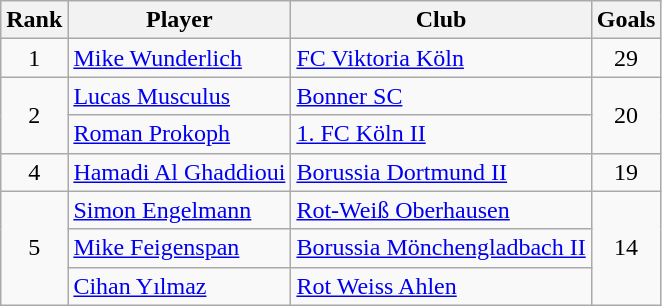<table class="wikitable sortable" style="text-align:center">
<tr>
<th>Rank</th>
<th>Player</th>
<th>Club</th>
<th>Goals</th>
</tr>
<tr>
<td>1</td>
<td align="left"> <a href='#'>Mike Wunderlich</a></td>
<td align="left"><a href='#'>FC Viktoria Köln</a></td>
<td>29</td>
</tr>
<tr>
<td rowspan=2>2</td>
<td align="left"> <a href='#'>Lucas Musculus</a></td>
<td align="left"><a href='#'>Bonner SC</a></td>
<td rowspan=2>20</td>
</tr>
<tr>
<td align="left"> <a href='#'>Roman Prokoph</a></td>
<td align="left"><a href='#'>1. FC Köln II</a></td>
</tr>
<tr>
<td>4</td>
<td align="left"> <a href='#'>Hamadi Al Ghaddioui</a></td>
<td align="left"><a href='#'>Borussia Dortmund II</a></td>
<td>19</td>
</tr>
<tr>
<td rowspan=3>5</td>
<td align="left"> <a href='#'>Simon Engelmann</a></td>
<td align="left"><a href='#'>Rot-Weiß Oberhausen</a></td>
<td rowspan=3>14</td>
</tr>
<tr>
<td align="left"> <a href='#'>Mike Feigenspan</a></td>
<td align="left"><a href='#'>Borussia Mönchengladbach II</a></td>
</tr>
<tr>
<td align="left"> <a href='#'>Cihan Yılmaz</a></td>
<td align="left"><a href='#'>Rot Weiss Ahlen</a></td>
</tr>
</table>
